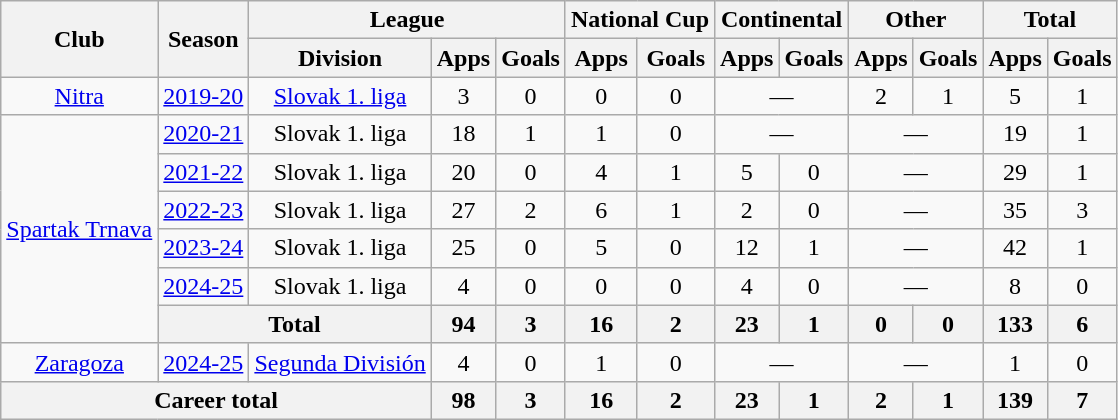<table class="wikitable" style="text-align: center;">
<tr>
<th rowspan="2">Club</th>
<th rowspan="2">Season</th>
<th colspan="3">League</th>
<th colspan="2">National Cup</th>
<th colspan="2">Continental</th>
<th colspan="2">Other</th>
<th colspan="2">Total</th>
</tr>
<tr>
<th>Division</th>
<th>Apps</th>
<th>Goals</th>
<th>Apps</th>
<th>Goals</th>
<th>Apps</th>
<th>Goals</th>
<th>Apps</th>
<th>Goals</th>
<th>Apps</th>
<th>Goals</th>
</tr>
<tr>
<td><a href='#'>Nitra</a></td>
<td><a href='#'>2019-20</a></td>
<td><a href='#'>Slovak 1. liga</a></td>
<td>3</td>
<td>0</td>
<td>0</td>
<td>0</td>
<td colspan="2">—</td>
<td>2</td>
<td>1</td>
<td>5</td>
<td>1</td>
</tr>
<tr>
<td rowspan="6"><a href='#'>Spartak Trnava</a></td>
<td><a href='#'>2020-21</a></td>
<td>Slovak 1. liga</td>
<td>18</td>
<td>1</td>
<td>1</td>
<td>0</td>
<td colspan="2">—</td>
<td colspan="2">—</td>
<td>19</td>
<td>1</td>
</tr>
<tr>
<td><a href='#'>2021-22</a></td>
<td>Slovak 1. liga</td>
<td>20</td>
<td>0</td>
<td>4</td>
<td>1</td>
<td>5</td>
<td>0</td>
<td colspan="2">—</td>
<td>29</td>
<td>1</td>
</tr>
<tr>
<td><a href='#'>2022-23</a></td>
<td>Slovak 1. liga</td>
<td>27</td>
<td>2</td>
<td>6</td>
<td>1</td>
<td>2</td>
<td>0</td>
<td colspan="2">—</td>
<td>35</td>
<td>3</td>
</tr>
<tr>
<td><a href='#'>2023-24</a></td>
<td>Slovak 1. liga</td>
<td>25</td>
<td>0</td>
<td>5</td>
<td>0</td>
<td>12</td>
<td>1</td>
<td colspan="2">—</td>
<td>42</td>
<td>1</td>
</tr>
<tr>
<td><a href='#'>2024-25</a></td>
<td>Slovak 1. liga</td>
<td>4</td>
<td>0</td>
<td>0</td>
<td>0</td>
<td>4</td>
<td>0</td>
<td colspan="2">—</td>
<td>8</td>
<td>0</td>
</tr>
<tr>
<th colspan="2">Total</th>
<th>94</th>
<th>3</th>
<th>16</th>
<th>2</th>
<th>23</th>
<th>1</th>
<th>0</th>
<th>0</th>
<th>133</th>
<th>6</th>
</tr>
<tr>
<td><a href='#'>Zaragoza</a></td>
<td><a href='#'>2024-25</a></td>
<td><a href='#'>Segunda División</a></td>
<td>4</td>
<td>0</td>
<td>1</td>
<td>0</td>
<td colspan="2">—</td>
<td colspan="2">—</td>
<td>1</td>
<td>0</td>
</tr>
<tr>
<th colspan="3">Career total</th>
<th>98</th>
<th>3</th>
<th>16</th>
<th>2</th>
<th>23</th>
<th>1</th>
<th>2</th>
<th>1</th>
<th>139</th>
<th>7</th>
</tr>
</table>
